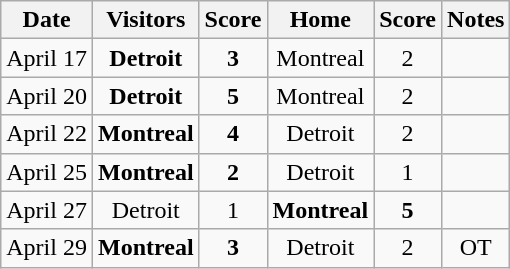<table class="wikitable">
<tr>
<th>Date</th>
<th>Visitors</th>
<th>Score</th>
<th>Home</th>
<th>Score</th>
<th>Notes</th>
</tr>
<tr align="center">
<td>April 17</td>
<td><strong>Detroit</strong></td>
<td><strong>3</strong></td>
<td>Montreal</td>
<td>2</td>
<td></td>
</tr>
<tr align="center">
<td>April 20</td>
<td><strong>Detroit</strong></td>
<td><strong>5</strong></td>
<td>Montreal</td>
<td>2</td>
<td></td>
</tr>
<tr align="center">
<td>April 22</td>
<td><strong>Montreal</strong></td>
<td><strong>4</strong></td>
<td>Detroit</td>
<td>2</td>
<td></td>
</tr>
<tr align="center">
<td>April 25</td>
<td><strong>Montreal</strong></td>
<td><strong>2</strong></td>
<td>Detroit</td>
<td>1</td>
<td></td>
</tr>
<tr align="center">
<td>April 27</td>
<td>Detroit</td>
<td>1</td>
<td><strong>Montreal</strong></td>
<td><strong>5</strong></td>
<td></td>
</tr>
<tr align="center">
<td>April 29</td>
<td><strong>Montreal</strong></td>
<td><strong>3</strong></td>
<td>Detroit</td>
<td>2</td>
<td>OT</td>
</tr>
</table>
